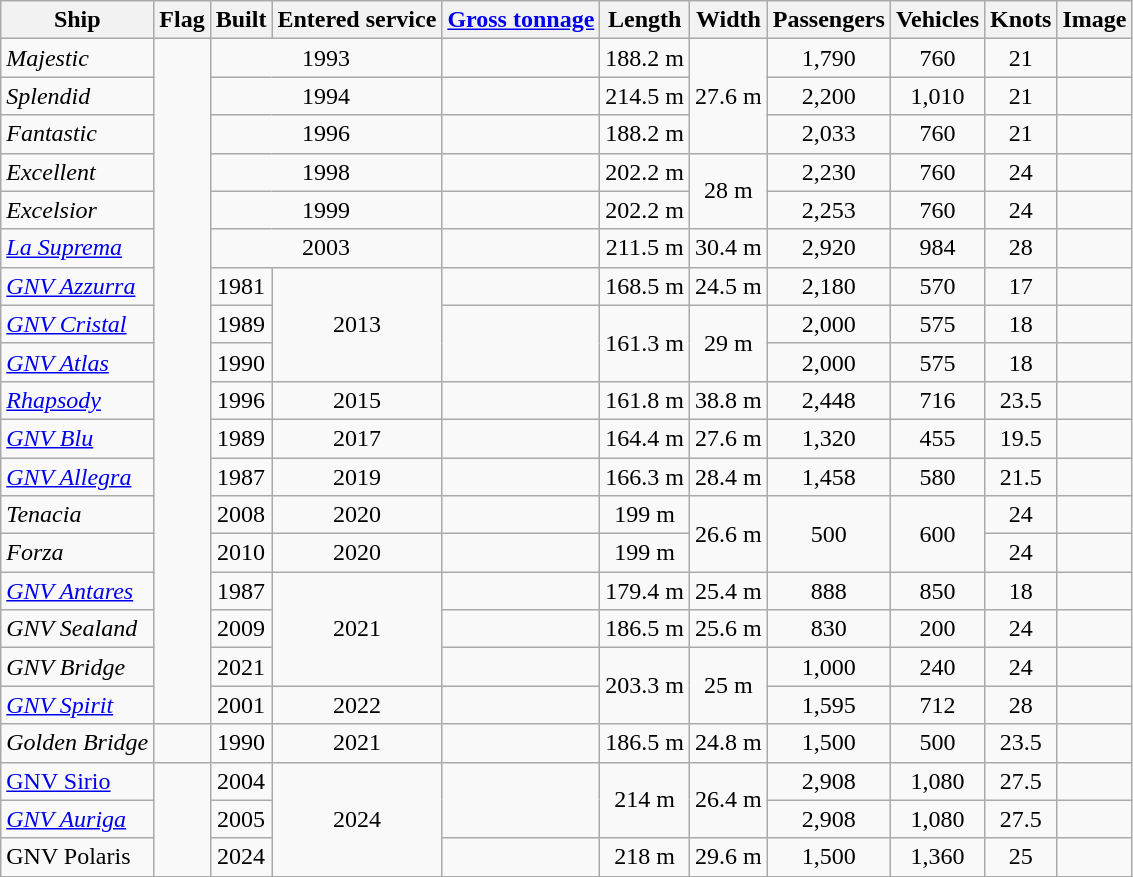<table class="wikitable">
<tr>
<th>Ship</th>
<th>Flag</th>
<th>Built</th>
<th>Entered service</th>
<th><a href='#'>Gross tonnage</a></th>
<th>Length</th>
<th>Width</th>
<th>Passengers</th>
<th>Vehicles</th>
<th>Knots</th>
<th>Image</th>
</tr>
<tr>
<td><em>Majestic</em></td>
<td rowspan="18"></td>
<td colspan="2" align="Center">1993</td>
<td align="Center"></td>
<td align="Center">188.2 m</td>
<td rowspan="3" align="Center">27.6 m</td>
<td align="Center">1,790</td>
<td align="Center">760</td>
<td align="Center">21</td>
<td></td>
</tr>
<tr>
<td><em>Splendid</em></td>
<td colspan="2" align="Center">1994</td>
<td align="Center"></td>
<td align="Center">214.5 m</td>
<td align="Center">2,200</td>
<td align="Center">1,010</td>
<td align="Center">21</td>
<td></td>
</tr>
<tr>
<td><em>Fantastic</em></td>
<td colspan="2" align="Center">1996</td>
<td align="Center"></td>
<td align="Center">188.2 m</td>
<td align="Center">2,033</td>
<td align="Center">760</td>
<td align="Center">21</td>
<td></td>
</tr>
<tr>
<td><em>Excellent</em></td>
<td colspan="2" align="Center">1998</td>
<td align="Center"></td>
<td align="Center">202.2 m</td>
<td rowspan="2" align="Center">28 m</td>
<td align="Center">2,230</td>
<td align="Center">760</td>
<td align="Center">24</td>
<td></td>
</tr>
<tr>
<td><em>Excelsior</em></td>
<td colspan="2" align="Center">1999</td>
<td align="Center"></td>
<td align="Center">202.2 m</td>
<td align="Center">2,253</td>
<td align="Center">760</td>
<td align="Center">24</td>
<td></td>
</tr>
<tr>
<td><em><a href='#'>La Suprema</a></em></td>
<td colspan="2" align="Center">2003</td>
<td align="Center"></td>
<td align="Center">211.5 m</td>
<td align="Center">30.4 m</td>
<td align="Center">2,920</td>
<td align="Center">984</td>
<td align="Center">28</td>
<td></td>
</tr>
<tr>
<td><em><a href='#'>GNV Azzurra</a></em></td>
<td align="Center">1981</td>
<td rowspan="3" align="Center">2013</td>
<td align="Center"></td>
<td align="Center">168.5 m</td>
<td align="Center">24.5 m</td>
<td align="Center">2,180</td>
<td align="Center">570</td>
<td align="Center">17</td>
<td></td>
</tr>
<tr>
<td><em><a href='#'>GNV Cristal</a></em></td>
<td align="Center">1989</td>
<td rowspan="2" align="Center"></td>
<td rowspan="2" align="Center">161.3 m</td>
<td rowspan="2" align="Center">29 m</td>
<td align="Center">2,000</td>
<td align="Center">575</td>
<td align="Center">18</td>
<td></td>
</tr>
<tr>
<td><em><a href='#'>GNV Atlas</a></em></td>
<td align="Center">1990</td>
<td align="Center">2,000</td>
<td align="Center">575</td>
<td align="Center">18</td>
<td></td>
</tr>
<tr>
<td><em><a href='#'>Rhapsody</a></em></td>
<td align="Center">1996</td>
<td align="Center">2015</td>
<td align="Center"></td>
<td align="Center">161.8 m</td>
<td align="Center">38.8 m</td>
<td align="Center">2,448</td>
<td align="Center">716</td>
<td align="Center">23.5</td>
<td></td>
</tr>
<tr>
<td><em><a href='#'>GNV Blu</a></em></td>
<td align="Center">1989</td>
<td align="Center">2017</td>
<td align="Center"></td>
<td align="Center">164.4 m</td>
<td align="Center">27.6 m</td>
<td align="Center">1,320</td>
<td align="Center">455</td>
<td align="Center">19.5</td>
<td></td>
</tr>
<tr>
<td><em><a href='#'>GNV Allegra</a></em></td>
<td align="Center">1987</td>
<td align="Center">2019</td>
<td align="Center"></td>
<td align="Center">166.3 m</td>
<td align="Center">28.4 m</td>
<td align="Center">1,458</td>
<td align="Center">580</td>
<td align="Center">21.5</td>
<td></td>
</tr>
<tr>
<td><em>Tenacia</em></td>
<td align="Center">2008</td>
<td align="Center">2020</td>
<td align="Center"></td>
<td align="Center">199 m</td>
<td rowspan="2" align="Center">26.6 m</td>
<td rowspan="2" align="Center">500</td>
<td rowspan="2" align="Center">600</td>
<td align="Center">24</td>
<td></td>
</tr>
<tr>
<td><em>Forza</em></td>
<td align="Center">2010</td>
<td align="Center">2020</td>
<td align="Center"></td>
<td align="Center">199 m</td>
<td align="Center">24</td>
<td></td>
</tr>
<tr>
<td><em><a href='#'>GNV Antares</a></em></td>
<td align="Center">1987</td>
<td rowspan="3" align="Center">2021</td>
<td align="Center"></td>
<td align="Center">179.4 m</td>
<td align="Center">25.4 m</td>
<td align="Center">888</td>
<td align="Center">850</td>
<td align="Center">18</td>
<td></td>
</tr>
<tr>
<td><em>GNV Sealand</em></td>
<td align="Center">2009</td>
<td align="Center"></td>
<td align="Center">186.5 m</td>
<td align="Center">25.6 m</td>
<td align="Center">830</td>
<td align="Center">200</td>
<td align="Center">24</td>
<td></td>
</tr>
<tr>
<td><em>GNV Bridge</em></td>
<td align="Center">2021</td>
<td align="Center"></td>
<td rowspan="2" align="Center">203.3 m</td>
<td rowspan="2" align="Center">25 m</td>
<td align="Center">1,000</td>
<td align="Center">240</td>
<td align="Center">24</td>
<td></td>
</tr>
<tr>
<td><em><a href='#'>GNV Spirit</a></em></td>
<td align="Center">2001</td>
<td align="Center">2022</td>
<td align="Center"></td>
<td align="Center">1,595</td>
<td align="Center">712</td>
<td align="Center">28</td>
<td></td>
</tr>
<tr>
<td><em>Golden Bridge</em></td>
<td></td>
<td align="Center">1990</td>
<td align="Center">2021</td>
<td align="Center"></td>
<td align="Center">186.5 m</td>
<td align="Center">24.8 m</td>
<td align="Center">1,500</td>
<td align="Center">500</td>
<td align="Center">23.5</td>
<td></td>
</tr>
<tr>
<td><a href='#'>GNV Sirio</a></td>
<td rowspan="3"></td>
<td align="Center">2004</td>
<td rowspan="3" align="Center">2024</td>
<td rowspan="2" align="Center"></td>
<td rowspan="2" align="Center">214 m</td>
<td rowspan="2" align="Center">26.4 m</td>
<td align="Center">2,908</td>
<td align="Center">1,080</td>
<td align="Center">27.5</td>
<td></td>
</tr>
<tr>
<td><em><a href='#'>GNV Auriga</a></td>
<td align="Center">2005</td>
<td align="Center">2,908</td>
<td align="Center">1,080</td>
<td align="Center">27.5</td>
<td></td>
</tr>
<tr>
<td></em>GNV Polaris<em></td>
<td align="Center">2024</td>
<td align="Center"></td>
<td align="Center">218 m</td>
<td align="Center">29.6 m</td>
<td align="Center">1,500</td>
<td align="Center">1,360</td>
<td align="Center">25</td>
</tr>
</table>
